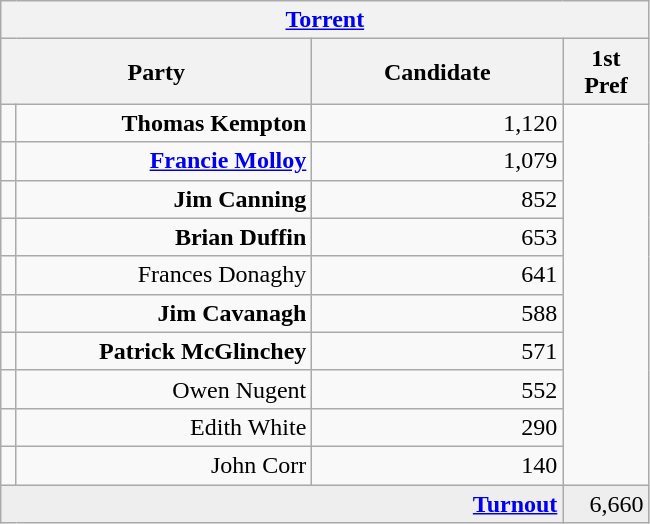<table class="wikitable">
<tr>
<th colspan="4" align="center"><a href='#'>Torrent</a></th>
</tr>
<tr>
<th colspan="2" align="center" width=200>Party</th>
<th width=160>Candidate</th>
<th width=50>1st Pref</th>
</tr>
<tr>
<td></td>
<td align="right"><strong>Thomas Kempton</strong></td>
<td align="right">1,120</td>
</tr>
<tr>
<td></td>
<td align="right"><strong><a href='#'>Francie Molloy</a></strong></td>
<td align="right">1,079</td>
</tr>
<tr>
<td></td>
<td align="right"><strong>Jim Canning</strong></td>
<td align="right">852</td>
</tr>
<tr>
<td></td>
<td align="right"><strong>Brian Duffin</strong></td>
<td align="right">653</td>
</tr>
<tr>
<td></td>
<td align="right">Frances Donaghy</td>
<td align="right">641</td>
</tr>
<tr>
<td></td>
<td align="right"><strong>Jim Cavanagh</strong></td>
<td align="right">588</td>
</tr>
<tr>
<td></td>
<td align="right"><strong>Patrick McGlinchey</strong></td>
<td align="right">571</td>
</tr>
<tr>
<td></td>
<td align="right">Owen Nugent</td>
<td align="right">552</td>
</tr>
<tr>
<td></td>
<td align="right">Edith White</td>
<td align="right">290</td>
</tr>
<tr>
<td></td>
<td align="right">John Corr</td>
<td align="right">140</td>
</tr>
<tr bgcolor="EEEEEE">
<td colspan=3 align="right"><strong><a href='#'>Turnout</a></strong></td>
<td align="right">6,660</td>
</tr>
</table>
